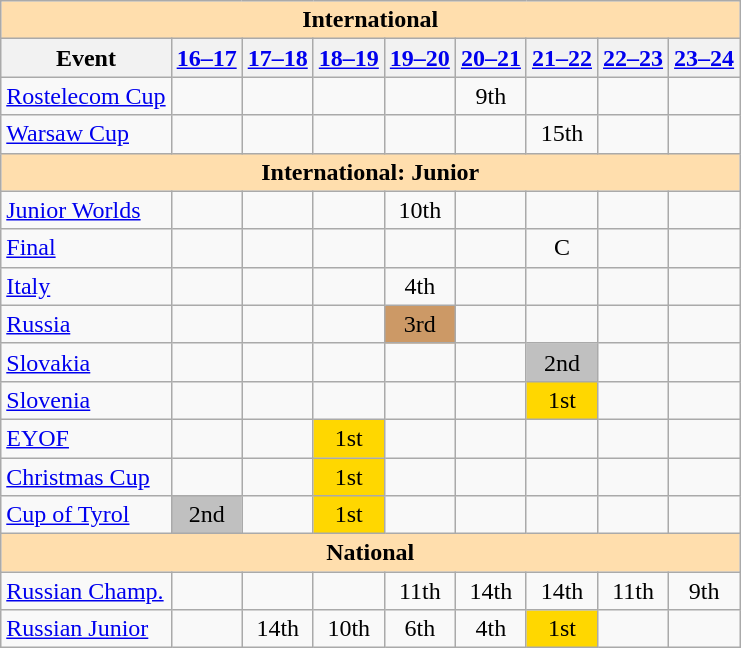<table class="wikitable" style="text-align:center">
<tr>
<th colspan="9" style="background-color: #ffdead; " align="center">International</th>
</tr>
<tr>
<th>Event</th>
<th><a href='#'>16–17</a></th>
<th><a href='#'>17–18</a></th>
<th><a href='#'>18–19</a></th>
<th><a href='#'>19–20</a></th>
<th><a href='#'>20–21</a></th>
<th><a href='#'>21–22</a></th>
<th><a href='#'>22–23</a></th>
<th><a href='#'>23–24</a></th>
</tr>
<tr>
<td align=left> <a href='#'>Rostelecom Cup</a></td>
<td></td>
<td></td>
<td></td>
<td></td>
<td>9th</td>
<td></td>
<td></td>
<td></td>
</tr>
<tr>
<td align=left> <a href='#'>Warsaw Cup</a></td>
<td></td>
<td></td>
<td></td>
<td></td>
<td></td>
<td>15th</td>
<td></td>
<td></td>
</tr>
<tr>
<th colspan="9" style="background-color: #ffdead; " align="center">International: Junior</th>
</tr>
<tr>
<td align=left><a href='#'>Junior Worlds</a></td>
<td></td>
<td></td>
<td></td>
<td>10th</td>
<td></td>
<td></td>
<td></td>
<td></td>
</tr>
<tr>
<td align=left> <a href='#'>Final</a></td>
<td></td>
<td></td>
<td></td>
<td></td>
<td></td>
<td>C</td>
<td></td>
<td></td>
</tr>
<tr>
<td align=left> <a href='#'>Italy</a></td>
<td></td>
<td></td>
<td></td>
<td>4th</td>
<td></td>
<td></td>
<td></td>
<td></td>
</tr>
<tr>
<td align=left> <a href='#'>Russia</a></td>
<td></td>
<td></td>
<td></td>
<td bgcolor=cc9966>3rd</td>
<td></td>
<td></td>
<td></td>
<td></td>
</tr>
<tr>
<td align=left> <a href='#'>Slovakia</a></td>
<td></td>
<td></td>
<td></td>
<td></td>
<td></td>
<td bgcolor=silver>2nd</td>
<td></td>
<td></td>
</tr>
<tr>
<td align=left> <a href='#'>Slovenia</a></td>
<td></td>
<td></td>
<td></td>
<td></td>
<td></td>
<td bgcolor=gold>1st</td>
<td></td>
<td></td>
</tr>
<tr>
<td align=left><a href='#'>EYOF</a></td>
<td></td>
<td></td>
<td bgcolor=gold>1st</td>
<td></td>
<td></td>
<td></td>
<td></td>
<td></td>
</tr>
<tr>
<td align=left><a href='#'>Christmas Cup</a></td>
<td></td>
<td></td>
<td bgcolor=gold>1st</td>
<td></td>
<td></td>
<td></td>
<td></td>
<td></td>
</tr>
<tr>
<td align=left><a href='#'>Cup of Tyrol</a></td>
<td bgcolor=silver>2nd</td>
<td></td>
<td bgcolor=gold>1st</td>
<td></td>
<td></td>
<td></td>
<td></td>
<td></td>
</tr>
<tr>
<th colspan="9" style="background-color: #ffdead; " align="center">National</th>
</tr>
<tr>
<td align=left><a href='#'>Russian Champ.</a></td>
<td></td>
<td></td>
<td></td>
<td>11th</td>
<td>14th</td>
<td>14th</td>
<td>11th</td>
<td>9th</td>
</tr>
<tr>
<td align=left><a href='#'>Russian Junior</a></td>
<td></td>
<td>14th</td>
<td>10th</td>
<td>6th</td>
<td>4th</td>
<td bgcolor=gold>1st</td>
<td></td>
<td></td>
</tr>
</table>
